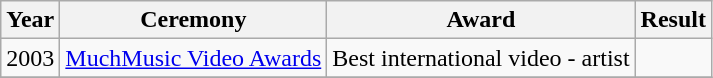<table class="wikitable plainrowheaders">
<tr>
<th>Year</th>
<th>Ceremony</th>
<th>Award</th>
<th>Result</th>
</tr>
<tr>
<td>2003</td>
<td><a href='#'>MuchMusic Video Awards</a></td>
<td>Best international video - artist</td>
<td></td>
</tr>
<tr>
</tr>
</table>
